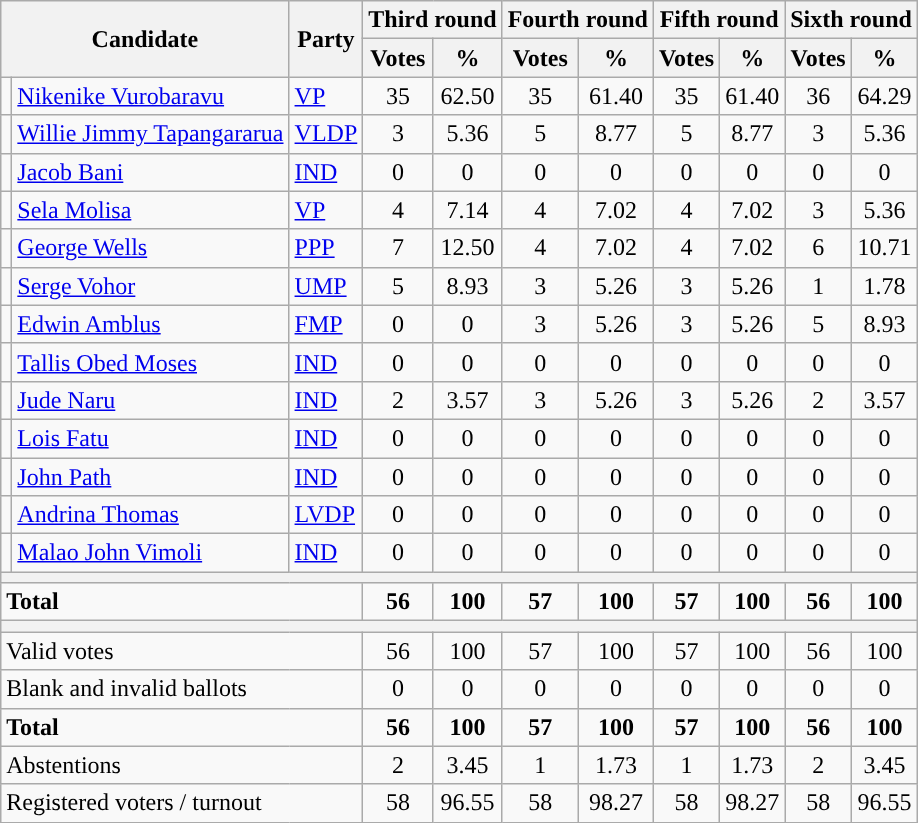<table class="wikitable" style="text-align:center">
<tr>
<th rowspan="2" colspan="2">Candidate</th>
<th rowspan="2">Party</th>
<th colspan="2">Third round</th>
<th colspan="2">Fourth round</th>
<th colspan="2">Fifth round</th>
<th colspan="2">Sixth round</th>
</tr>
<tr>
<th>Votes</th>
<th>%</th>
<th>Votes</th>
<th>%</th>
<th>Votes</th>
<th>%</th>
<th>Votes</th>
<th>%</th>
</tr>
<tr>
<td style="background:"></td>
<td align=left><a href='#'>Nikenike Vurobaravu</a></td>
<td align=left><a href='#'>VP</a></td>
<td>35</td>
<td>62.50</td>
<td>35</td>
<td>61.40</td>
<td>35</td>
<td>61.40</td>
<td>36</td>
<td>64.29</td>
</tr>
<tr>
<td></td>
<td align=left><a href='#'>Willie Jimmy Tapangararua</a></td>
<td align=left><a href='#'>VLDP</a></td>
<td>3</td>
<td>5.36</td>
<td>5</td>
<td>8.77</td>
<td>5</td>
<td>8.77</td>
<td>3</td>
<td>5.36</td>
</tr>
<tr>
<td style="background:"></td>
<td align=left><a href='#'>Jacob Bani</a></td>
<td align=left><a href='#'>IND</a></td>
<td>0</td>
<td>0</td>
<td>0</td>
<td>0</td>
<td>0</td>
<td>0</td>
<td>0</td>
<td>0</td>
</tr>
<tr>
<td style="background:"></td>
<td align=left><a href='#'>Sela Molisa</a></td>
<td align=left><a href='#'>VP</a></td>
<td>4</td>
<td>7.14</td>
<td>4</td>
<td>7.02</td>
<td>4</td>
<td>7.02</td>
<td>3</td>
<td>5.36</td>
</tr>
<tr>
<td style="background:"></td>
<td align=left><a href='#'> George Wells</a></td>
<td align=left><a href='#'>PPP</a></td>
<td>7</td>
<td>12.50</td>
<td>4</td>
<td>7.02</td>
<td>4</td>
<td>7.02</td>
<td>6</td>
<td>10.71</td>
</tr>
<tr>
<td style="background:"></td>
<td align=left><a href='#'>Serge Vohor</a></td>
<td align=left><a href='#'>UMP</a></td>
<td>5</td>
<td>8.93</td>
<td>3</td>
<td>5.26</td>
<td>3</td>
<td>5.26</td>
<td>1</td>
<td>1.78</td>
</tr>
<tr>
<td style="background:"></td>
<td align=left><a href='#'>Edwin Amblus</a></td>
<td align=left><a href='#'>FMP</a></td>
<td>0</td>
<td>0</td>
<td>3</td>
<td>5.26</td>
<td>3</td>
<td>5.26</td>
<td>5</td>
<td>8.93</td>
</tr>
<tr>
<td style="background:"></td>
<td align=left><a href='#'>Tallis Obed Moses</a></td>
<td align=left><a href='#'>IND</a></td>
<td>0</td>
<td>0</td>
<td>0</td>
<td>0</td>
<td>0</td>
<td>0</td>
<td>0</td>
<td>0</td>
</tr>
<tr>
<td style="background:"></td>
<td align=left><a href='#'>Jude Naru</a></td>
<td align=left><a href='#'>IND</a></td>
<td>2</td>
<td>3.57</td>
<td>3</td>
<td>5.26</td>
<td>3</td>
<td>5.26</td>
<td>2</td>
<td>3.57</td>
</tr>
<tr>
<td style="background:"></td>
<td align=left><a href='#'>Lois Fatu</a></td>
<td align=left><a href='#'>IND</a></td>
<td>0</td>
<td>0</td>
<td>0</td>
<td>0</td>
<td>0</td>
<td>0</td>
<td>0</td>
<td>0</td>
</tr>
<tr>
<td style="background:"></td>
<td align=left><a href='#'>John Path</a></td>
<td align=left><a href='#'>IND</a></td>
<td>0</td>
<td>0</td>
<td>0</td>
<td>0</td>
<td>0</td>
<td>0</td>
<td>0</td>
<td>0</td>
</tr>
<tr>
<td></td>
<td align=left><a href='#'>Andrina Thomas</a></td>
<td align=left><a href='#'>LVDP</a></td>
<td>0</td>
<td>0</td>
<td>0</td>
<td>0</td>
<td>0</td>
<td>0</td>
<td>0</td>
<td>0</td>
</tr>
<tr>
<td style="background:"></td>
<td align=left><a href='#'>Malao John Vimoli</a></td>
<td align=left><a href='#'>IND</a></td>
<td>0</td>
<td>0</td>
<td>0</td>
<td>0</td>
<td>0</td>
<td>0</td>
<td>0</td>
<td>0</td>
</tr>
<tr>
<th colspan="25"></th>
</tr>
<tr>
<td colspan="3" align=left><strong>Total</strong></td>
<td><strong>56</strong></td>
<td><strong>100</strong></td>
<td><strong>57</strong></td>
<td><strong>100</strong></td>
<td><strong>57</strong></td>
<td><strong>100</strong></td>
<td><strong>56</strong></td>
<td><strong>100</strong></td>
</tr>
<tr>
<th colspan="25"></th>
</tr>
<tr>
<td colspan="3" align=left>Valid votes</td>
<td>56</td>
<td>100</td>
<td>57</td>
<td>100</td>
<td>57</td>
<td>100</td>
<td>56</td>
<td>100</td>
</tr>
<tr>
<td colspan="3" align=left>Blank and invalid ballots</td>
<td>0</td>
<td>0</td>
<td>0</td>
<td>0</td>
<td>0</td>
<td>0</td>
<td>0</td>
<td>0</td>
</tr>
<tr>
<td colspan="3" align=left><strong>Total</strong></td>
<td><strong>56</strong></td>
<td><strong>100</strong></td>
<td><strong>57</strong></td>
<td><strong>100</strong></td>
<td><strong>57</strong></td>
<td><strong>100</strong></td>
<td><strong>56</strong></td>
<td><strong>100</strong></td>
</tr>
<tr>
<td colspan="3" align=left>Abstentions</td>
<td>2</td>
<td>3.45</td>
<td>1</td>
<td>1.73</td>
<td>1</td>
<td>1.73</td>
<td>2</td>
<td>3.45</td>
</tr>
<tr>
<td colspan="3" align=left>Registered voters / turnout</td>
<td>58</td>
<td>96.55</td>
<td>58</td>
<td>98.27</td>
<td>58</td>
<td>98.27</td>
<td>58</td>
<td>96.55</td>
</tr>
</table>
